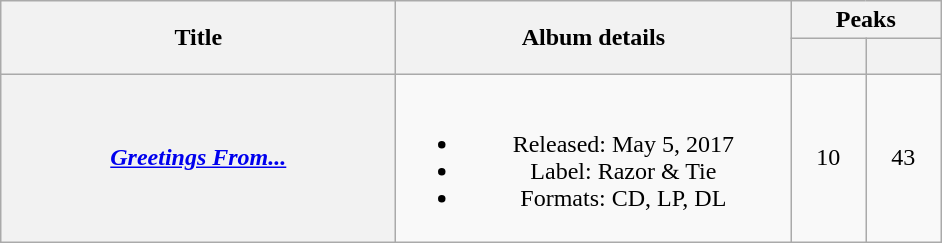<table class="wikitable plainrowheaders" style="text-align:center;">
<tr>
<th scope="col" rowspan="2" style="width:16em;">Title</th>
<th scope="col" rowspan="2" style="width:16em;">Album details</th>
<th scope="col" colspan="2">Peaks</th>
</tr>
<tr>
<th scope="col" style="width:3em;font-size:90%;"><br></th>
<th scope="col" style="width:3em;font-size:90%;"><br></th>
</tr>
<tr>
<th scope="row"><em><a href='#'>Greetings From...</a></em></th>
<td><br><ul><li>Released: May 5, 2017</li><li>Label: Razor & Tie</li><li>Formats: CD, LP, DL</li></ul></td>
<td>10</td>
<td>43</td>
</tr>
</table>
